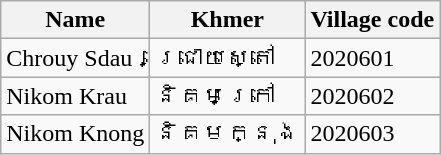<table class="wikitable sortable">
<tr>
<th>Name</th>
<th>Khmer</th>
<th>Village code</th>
</tr>
<tr>
<td>Chrouy Sdau</td>
<td>ជ្រោយស្តៅ</td>
<td>2020601</td>
</tr>
<tr>
<td>Nikom Krau</td>
<td>និគមក្រៅ</td>
<td>2020602</td>
</tr>
<tr>
<td>Nikom Knong</td>
<td>និគមក្នុង</td>
<td>2020603</td>
</tr>
</table>
